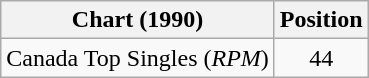<table class="wikitable sortable">
<tr>
<th>Chart (1990)</th>
<th>Position</th>
</tr>
<tr>
<td align="left">Canada Top Singles (<em>RPM</em>)</td>
<td align="center">44</td>
</tr>
</table>
